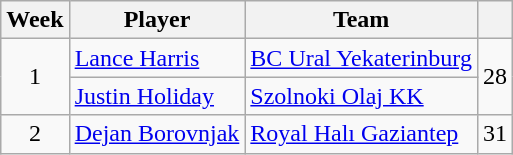<table class="wikitable sortable" style="text-align: center;">
<tr>
<th style="text-align:center;">Week</th>
<th style="text-align:center;">Player</th>
<th style="text-align:center;">Team</th>
<th style="text-align:center;"></th>
</tr>
<tr>
<td rowspan=2>1</td>
<td align="left"> <a href='#'>Lance Harris</a></td>
<td align="left"> <a href='#'>BC Ural Yekaterinburg</a></td>
<td rowspan=2>28</td>
</tr>
<tr>
<td style="text-align:left;"> <a href='#'>Justin Holiday</a></td>
<td style="text-align:left;"> <a href='#'>Szolnoki Olaj KK</a></td>
</tr>
<tr>
<td>2</td>
<td align=left> <a href='#'>Dejan Borovnjak</a></td>
<td align=left> <a href='#'>Royal Halı Gaziantep</a></td>
<td>31</td>
</tr>
</table>
